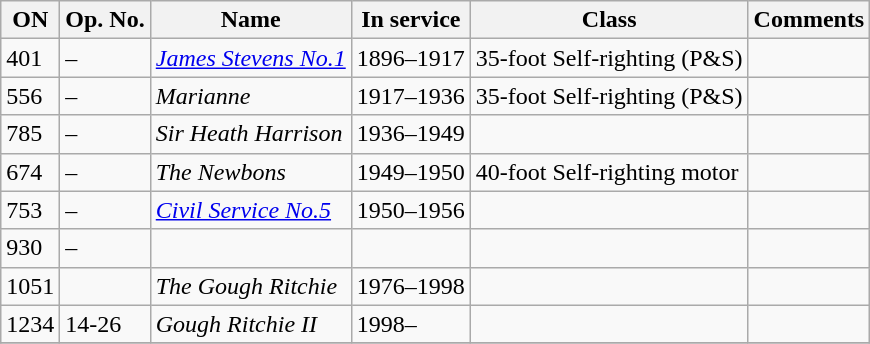<table class="wikitable">
<tr>
<th>ON</th>
<th>Op. No.</th>
<th>Name</th>
<th>In service</th>
<th>Class</th>
<th>Comments</th>
</tr>
<tr>
<td>401</td>
<td>–</td>
<td><a href='#'><em>James Stevens No.1</em></a></td>
<td>1896–1917</td>
<td>35-foot Self-righting (P&S)</td>
<td></td>
</tr>
<tr>
<td>556</td>
<td>–</td>
<td><em>Marianne</em></td>
<td>1917–1936</td>
<td>35-foot Self-righting (P&S)</td>
<td></td>
</tr>
<tr>
<td>785</td>
<td>–</td>
<td><em>Sir Heath Harrison</em></td>
<td>1936–1949</td>
<td></td>
<td></td>
</tr>
<tr>
<td>674</td>
<td>–</td>
<td><em>The Newbons</em></td>
<td>1949–1950</td>
<td>40-foot Self-righting motor</td>
<td></td>
</tr>
<tr>
<td>753</td>
<td>–</td>
<td><a href='#'><em>Civil Service No.5</em></a></td>
<td>1950–1956</td>
<td></td>
<td></td>
</tr>
<tr>
<td>930</td>
<td>–</td>
<td></td>
<td></td>
<td></td>
<td></td>
</tr>
<tr>
<td>1051</td>
<td></td>
<td><em>The Gough Ritchie</em></td>
<td>1976–1998</td>
<td></td>
<td></td>
</tr>
<tr>
<td>1234</td>
<td>14-26</td>
<td><em>Gough Ritchie II</em></td>
<td>1998–</td>
<td></td>
<td></td>
</tr>
<tr>
</tr>
</table>
